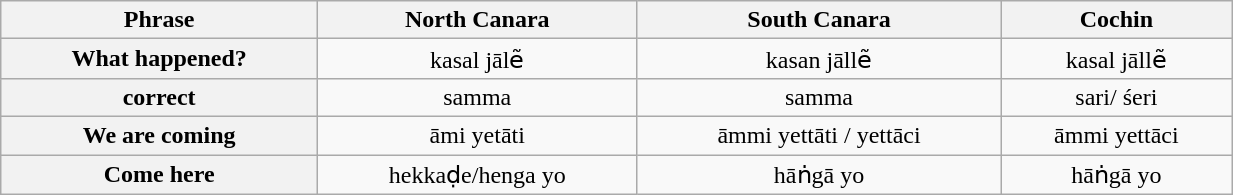<table class="wikitable" style="text-align: center; width:65%;">
<tr>
<th><strong>Phrase</strong></th>
<th Scope="col">North Canara</th>
<th Scope="col">South Canara</th>
<th Scope="col">Cochin</th>
</tr>
<tr>
<th Scope="row">What happened?</th>
<td>kasal jālẽ</td>
<td>kasan jāllẽ</td>
<td>kasal jāllẽ</td>
</tr>
<tr>
<th Scope="row">correct</th>
<td>samma</td>
<td>samma</td>
<td>sari/ śeri</td>
</tr>
<tr>
<th scope="row">We are coming</th>
<td>āmi yetāti</td>
<td>āmmi yettāti / yettāci</td>
<td>āmmi yettāci</td>
</tr>
<tr>
<th scope="row">Come here</th>
<td>hekkaḍe/henga yo</td>
<td>hāṅgā yo</td>
<td>hāṅgā yo</td>
</tr>
</table>
